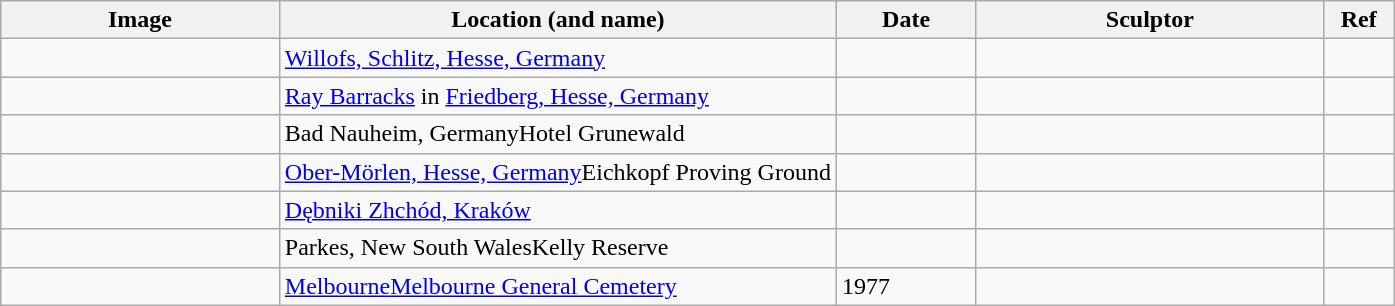<table class="wikitable sortable">
<tr>
<th class="unsortable" style="width:20%">Image</th>
<th style="width:40%">Location (and name)</th>
<th style="width:10%">Date</th>
<th style="width:25%">Sculptor</th>
<th class="unsortable" style="width:5%">Ref</th>
</tr>
<tr>
<td></td>
<td><a href='#'>Willofs, Schlitz, Hesse, Germany</a><br><sup></sup></td>
<td></td>
<td></td>
<td></td>
</tr>
<tr>
<td></td>
<td><a href='#'>Ray Barracks</a> in <a href='#'>Friedberg, Hesse, Germany</a><br><sup></sup></td>
<td></td>
<td></td>
<td></td>
</tr>
<tr>
<td></td>
<td>Bad Nauheim, GermanyHotel Grunewald<br><sup></sup></td>
<td></td>
<td></td>
<td></td>
</tr>
<tr>
<td></td>
<td><a href='#'>Ober-Mörlen, Hesse, Germany</a>Eichkopf Proving Ground<br><sup></sup></td>
<td></td>
<td></td>
<td></td>
</tr>
<tr>
<td></td>
<td><a href='#'>Dębniki Zhchód, Kraków</a><br><sup></sup></td>
<td></td>
<td></td>
<td></td>
</tr>
<tr>
<td></td>
<td>Parkes, New South WalesKelly Reserve<br><sup></sup></td>
<td></td>
<td></td>
<td></td>
</tr>
<tr>
<td></td>
<td><a href='#'>Melbourne</a><a href='#'>Melbourne General Cemetery</a><br><sup></sup></td>
<td>1977</td>
<td></td>
<td></td>
</tr>
</table>
